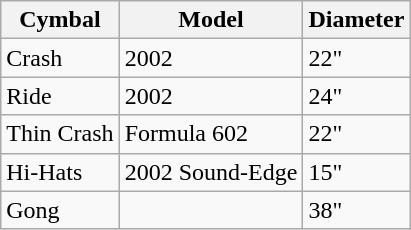<table class="wikitable">
<tr>
<th>Cymbal</th>
<th>Model</th>
<th>Diameter</th>
</tr>
<tr>
<td>Crash</td>
<td>2002</td>
<td>22"</td>
</tr>
<tr>
<td>Ride</td>
<td>2002</td>
<td>24"</td>
</tr>
<tr>
<td>Thin Crash</td>
<td>Formula 602</td>
<td>22"</td>
</tr>
<tr>
<td>Hi-Hats</td>
<td>2002 Sound-Edge</td>
<td>15"</td>
</tr>
<tr>
<td>Gong</td>
<td></td>
<td>38"</td>
</tr>
</table>
